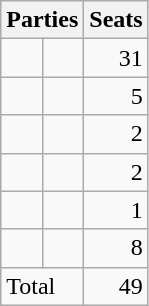<table class="wikitable" style="text-align:left;">
<tr>
<th colspan="2" style="text-align:left;">Parties</th>
<th>Seats</th>
</tr>
<tr>
<td></td>
<td></td>
<td style="text-align:right;">31</td>
</tr>
<tr>
<td></td>
<td></td>
<td style="text-align:right;">5</td>
</tr>
<tr>
<td></td>
<td></td>
<td style="text-align:right;">2</td>
</tr>
<tr>
<td></td>
<td></td>
<td style="text-align:right;">2</td>
</tr>
<tr>
<td></td>
<td></td>
<td style="text-align:right;">1</td>
</tr>
<tr>
<td></td>
<td></td>
<td style="text-align:right;">8</td>
</tr>
<tr>
<td colspan="2" style="text-align:left;">Total</td>
<td style="text-align:right;">49</td>
</tr>
</table>
